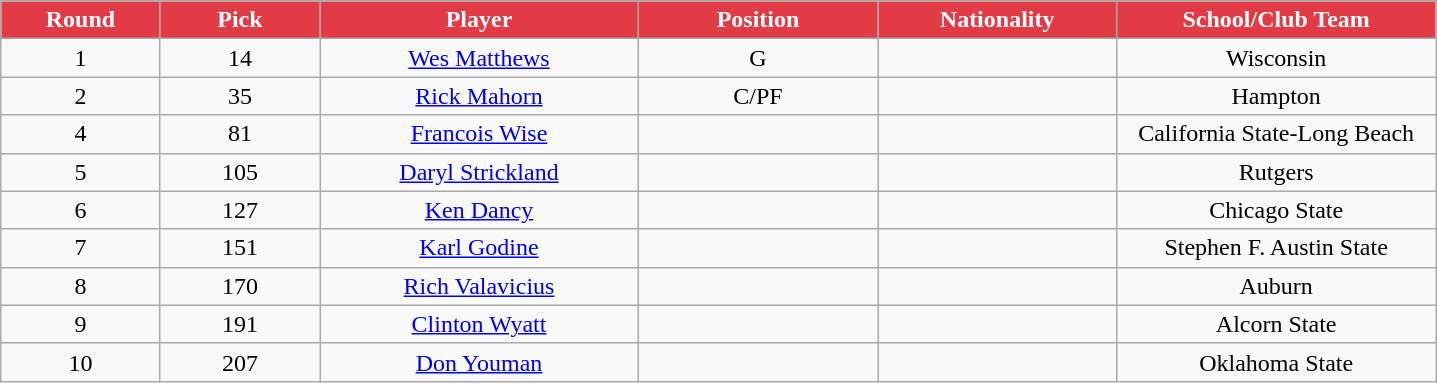<table class="wikitable sortable sortable">
<tr>
<th style="background-color: #E23B45;  color: #FFFFFF" width="10%">Round</th>
<th style="background-color: #E23B45;  color: #FFFFFF" width="10%">Pick</th>
<th style="background-color: #E23B45;  color: #FFFFFF" width="20%">Player</th>
<th style="background-color: #E23B45;  color: #FFFFFF" width="15%">Position</th>
<th style="background-color: #E23B45;  color: #FFFFFF" width="15%">Nationality</th>
<th style="background-color: #E23B45;  color: #FFFFFF" width="20%">School/Club Team</th>
</tr>
<tr style="text-align: center">
<td>1</td>
<td>14</td>
<td><a href='#'>Wes Matthews</a></td>
<td>G</td>
<td></td>
<td>Wisconsin</td>
</tr>
<tr style="text-align: center">
<td>2</td>
<td>35</td>
<td><a href='#'>Rick Mahorn</a></td>
<td>C/PF</td>
<td></td>
<td>Hampton</td>
</tr>
<tr style="text-align: center">
<td>4</td>
<td>81</td>
<td><a href='#'>Francois Wise</a></td>
<td></td>
<td></td>
<td>California State-Long Beach</td>
</tr>
<tr style="text-align: center">
<td>5</td>
<td>105</td>
<td><a href='#'>Daryl Strickland</a></td>
<td></td>
<td></td>
<td>Rutgers</td>
</tr>
<tr style="text-align: center">
<td>6</td>
<td>127</td>
<td><a href='#'>Ken Dancy</a></td>
<td></td>
<td></td>
<td>Chicago State</td>
</tr>
<tr style="text-align: center">
<td>7</td>
<td>151</td>
<td><a href='#'>Karl Godine</a></td>
<td></td>
<td></td>
<td>Stephen F. Austin State</td>
</tr>
<tr style="text-align: center">
<td>8</td>
<td>170</td>
<td><a href='#'>Rich Valavicius</a></td>
<td></td>
<td></td>
<td>Auburn</td>
</tr>
<tr style="text-align: center">
<td>9</td>
<td>191</td>
<td><a href='#'>Clinton Wyatt</a></td>
<td></td>
<td></td>
<td>Alcorn State</td>
</tr>
<tr style="text-align: center">
<td>10</td>
<td>207</td>
<td><a href='#'>Don Youman</a></td>
<td></td>
<td></td>
<td>Oklahoma State</td>
</tr>
</table>
